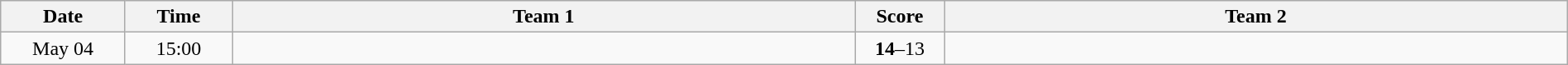<table class="wikitable" width="100%">
<tr>
<th style="width:7%">Date</th>
<th style="width:6%">Time</th>
<th style="width:35%">Team 1</th>
<th style="width:5%">Score</th>
<th style="width:35%">Team 2</th>
</tr>
<tr>
<td style="text-align:center">May 04</td>
<td style="text-align:center">15:00</td>
<td style="text-align:right"><strong></strong></td>
<td style="text-align:center"><strong>14</strong>–13</td>
<td style="text-align:left"></td>
</tr>
</table>
